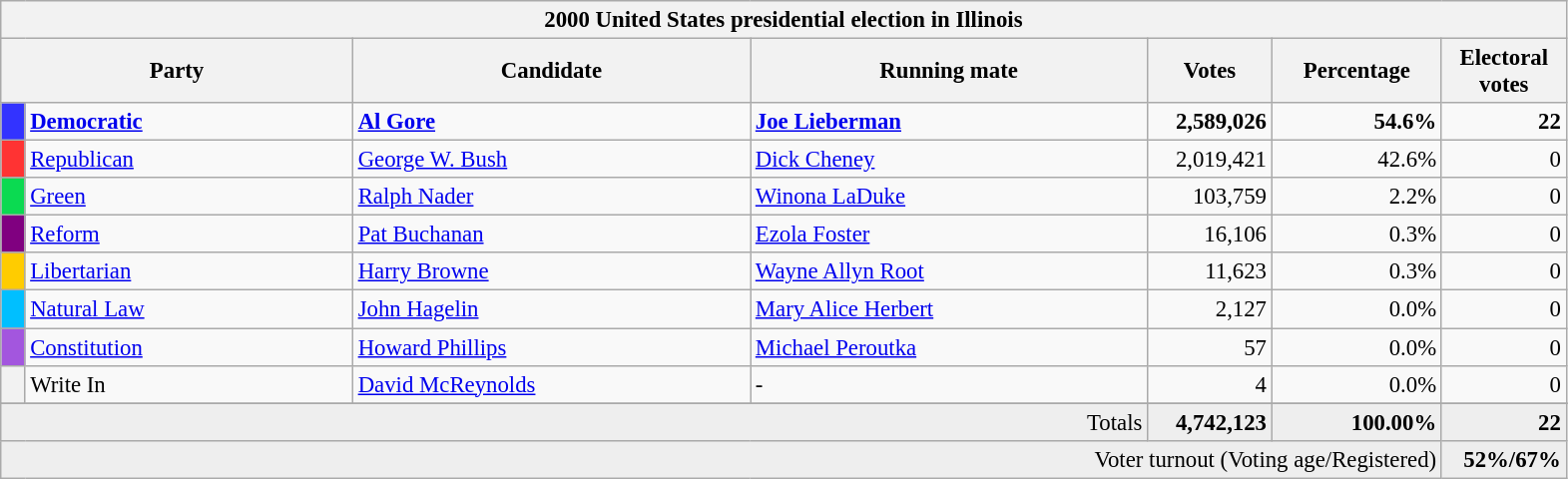<table class="wikitable" style="font-size: 95%;">
<tr>
<th colspan="7">2000 United States presidential election in Illinois</th>
</tr>
<tr>
<th colspan="2" style="width: 15em">Party</th>
<th style="width: 17em">Candidate</th>
<th style="width: 17em">Running mate</th>
<th style="width: 5em">Votes</th>
<th style="width: 7em">Percentage</th>
<th style="width: 5em">Electoral votes</th>
</tr>
<tr>
<th style="background-color:#3333FF; width: 3px"></th>
<td style="width: 130px"><strong><a href='#'>Democratic</a></strong></td>
<td><strong><a href='#'>Al Gore</a></strong></td>
<td><strong><a href='#'>Joe Lieberman</a></strong></td>
<td align="right"><strong>2,589,026</strong></td>
<td align="right"><strong>54.6%</strong></td>
<td align="right"><strong>22</strong></td>
</tr>
<tr>
<th style="background-color:#FF3333; width: 3px"></th>
<td style="width: 130px"><a href='#'>Republican</a></td>
<td><a href='#'>George W. Bush</a></td>
<td><a href='#'>Dick Cheney</a></td>
<td align="right">2,019,421</td>
<td align="right">42.6%</td>
<td align="right">0</td>
</tr>
<tr>
<th style="background-color:#0BDA51; width: 3px"></th>
<td style="width: 130px"><a href='#'>Green</a></td>
<td><a href='#'>Ralph Nader</a></td>
<td><a href='#'>Winona LaDuke</a></td>
<td align="right">103,759</td>
<td align="right">2.2%</td>
<td align="right">0</td>
</tr>
<tr>
<th style="background-color:purple; width: 3px"></th>
<td style="width: 130px"><a href='#'>Reform</a></td>
<td><a href='#'>Pat Buchanan</a></td>
<td><a href='#'>Ezola Foster</a></td>
<td align="right">16,106</td>
<td align="right">0.3%</td>
<td align="right">0</td>
</tr>
<tr>
<th style="background-color:#FFCC00; width: 3px"></th>
<td style="width: 130px"><a href='#'>Libertarian</a></td>
<td><a href='#'>Harry Browne</a></td>
<td><a href='#'>Wayne Allyn Root</a></td>
<td align="right">11,623</td>
<td align="right">0.3%</td>
<td align="right">0</td>
</tr>
<tr>
<th style="background-color:#00BFFF; width: 3px"></th>
<td style="width: 130px"><a href='#'>Natural Law</a></td>
<td><a href='#'>John Hagelin</a></td>
<td><a href='#'>Mary Alice Herbert</a></td>
<td align="right">2,127</td>
<td align="right">0.0%</td>
<td align="right">0</td>
</tr>
<tr>
<th style="background-color:#A356DE; width: 3px"></th>
<td style="width: 130px"><a href='#'>Constitution</a></td>
<td><a href='#'>Howard Phillips</a></td>
<td><a href='#'>Michael Peroutka</a></td>
<td align="right">57</td>
<td align="right">0.0%</td>
<td align="right">0</td>
</tr>
<tr>
<th style="background-color:#DDDDD; width: 3px"></th>
<td style="width: 130px">Write In</td>
<td><a href='#'>David McReynolds</a></td>
<td>-</td>
<td align="right">4</td>
<td align="right">0.0%</td>
<td align="right">0</td>
</tr>
<tr>
</tr>
<tr bgcolor="#EEEEEE">
<td colspan="4" align="right">Totals</td>
<td align="right"><strong>4,742,123</strong></td>
<td align="right"><strong>100.00%</strong></td>
<td align="right"><strong>22</strong></td>
</tr>
<tr bgcolor="#EEEEEE">
<td colspan="6" align="right">Voter turnout (Voting age/Registered)</td>
<td colspan="1" align="right"><strong>52%/67%</strong></td>
</tr>
</table>
